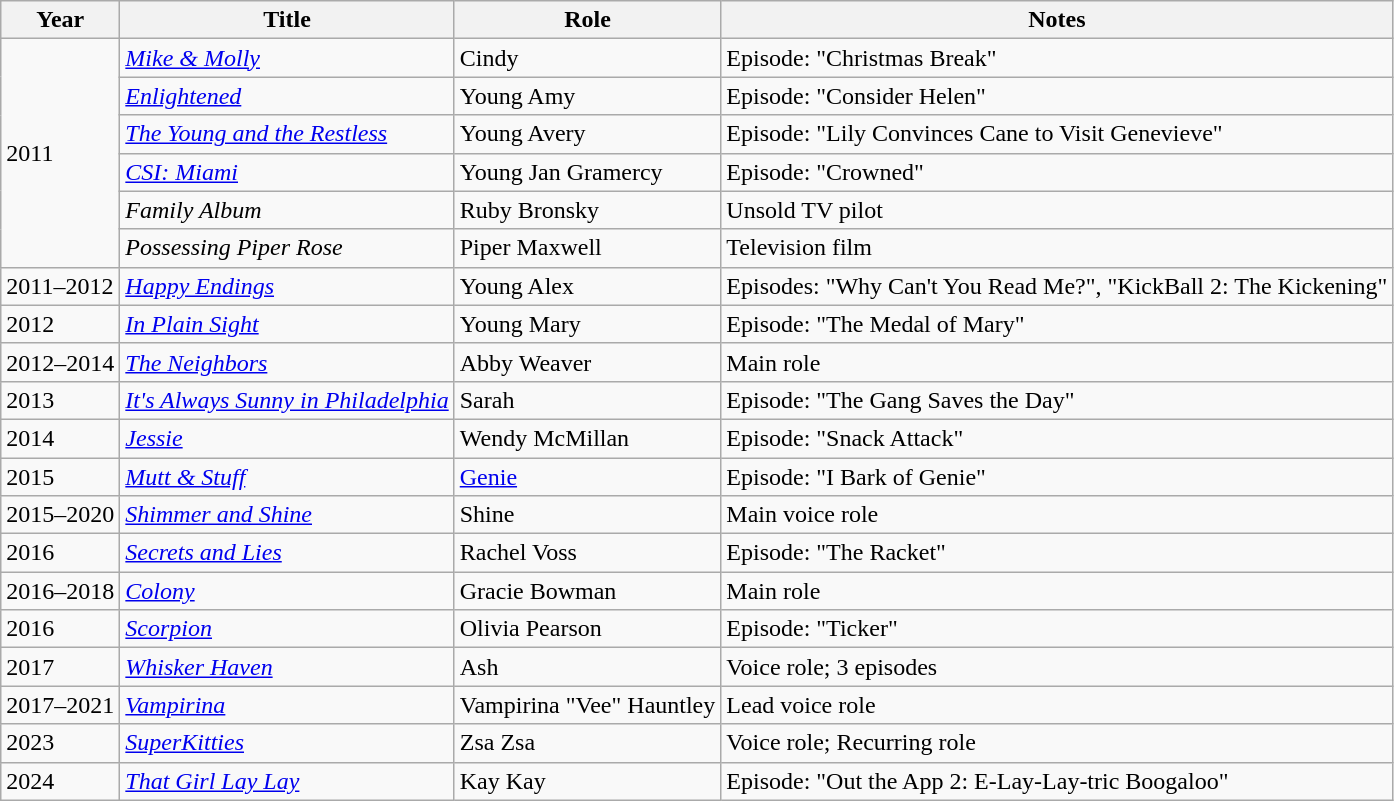<table class="wikitable sortable">
<tr>
<th>Year</th>
<th>Title</th>
<th>Role</th>
<th>Notes</th>
</tr>
<tr>
<td rowspan="6">2011</td>
<td><em><a href='#'>Mike & Molly</a></em></td>
<td>Cindy</td>
<td>Episode: "Christmas Break"</td>
</tr>
<tr>
<td><em><a href='#'>Enlightened</a></em></td>
<td>Young Amy</td>
<td>Episode: "Consider Helen"</td>
</tr>
<tr>
<td><em><a href='#'>The Young and the Restless</a></em></td>
<td>Young Avery</td>
<td>Episode: "Lily Convinces Cane to Visit Genevieve"</td>
</tr>
<tr>
<td><em><a href='#'>CSI: Miami</a></em></td>
<td>Young Jan Gramercy</td>
<td>Episode: "Crowned"</td>
</tr>
<tr>
<td><em>Family Album</em></td>
<td>Ruby Bronsky</td>
<td>Unsold TV pilot</td>
</tr>
<tr>
<td><em>Possessing Piper Rose</em></td>
<td>Piper Maxwell</td>
<td>Television film</td>
</tr>
<tr>
<td>2011–2012</td>
<td><em><a href='#'>Happy Endings</a></em></td>
<td>Young Alex</td>
<td>Episodes: "Why Can't You Read Me?", "KickBall 2: The Kickening"</td>
</tr>
<tr>
<td>2012</td>
<td><em><a href='#'>In Plain Sight</a></em></td>
<td>Young Mary</td>
<td>Episode: "The Medal of Mary"</td>
</tr>
<tr>
<td>2012–2014</td>
<td><em><a href='#'>The Neighbors</a></em></td>
<td>Abby Weaver</td>
<td>Main role</td>
</tr>
<tr>
<td>2013</td>
<td><em><a href='#'>It's Always Sunny in Philadelphia</a></em></td>
<td>Sarah</td>
<td>Episode: "The Gang Saves the Day"</td>
</tr>
<tr>
<td>2014</td>
<td><em><a href='#'>Jessie</a></em></td>
<td>Wendy McMillan</td>
<td>Episode: "Snack Attack"</td>
</tr>
<tr>
<td>2015</td>
<td><em><a href='#'>Mutt & Stuff</a></em></td>
<td><a href='#'>Genie</a></td>
<td>Episode: "I Bark of Genie"</td>
</tr>
<tr>
<td>2015–2020</td>
<td><em><a href='#'>Shimmer and Shine</a></em></td>
<td>Shine</td>
<td>Main voice role</td>
</tr>
<tr>
<td>2016</td>
<td><em><a href='#'>Secrets and Lies</a></em></td>
<td>Rachel Voss</td>
<td>Episode: "The Racket"</td>
</tr>
<tr>
<td>2016–2018</td>
<td><em> <a href='#'>Colony</a></em></td>
<td>Gracie Bowman</td>
<td>Main role</td>
</tr>
<tr>
<td>2016</td>
<td><em><a href='#'>Scorpion</a></em></td>
<td>Olivia Pearson</td>
<td>Episode: "Ticker"</td>
</tr>
<tr>
<td>2017</td>
<td><em><a href='#'>Whisker Haven</a></em></td>
<td>Ash</td>
<td>Voice role; 3 episodes</td>
</tr>
<tr>
<td>2017–2021</td>
<td><em><a href='#'>Vampirina</a></em></td>
<td>Vampirina "Vee" Hauntley</td>
<td>Lead voice role</td>
</tr>
<tr>
<td>2023</td>
<td><em><a href='#'>SuperKitties</a></em></td>
<td>Zsa Zsa</td>
<td>Voice role; Recurring role</td>
</tr>
<tr>
<td>2024</td>
<td><em><a href='#'>That Girl Lay Lay</a></em></td>
<td>Kay Kay</td>
<td>Episode: "Out the App 2: E-Lay-Lay-tric Boogaloo"</td>
</tr>
</table>
